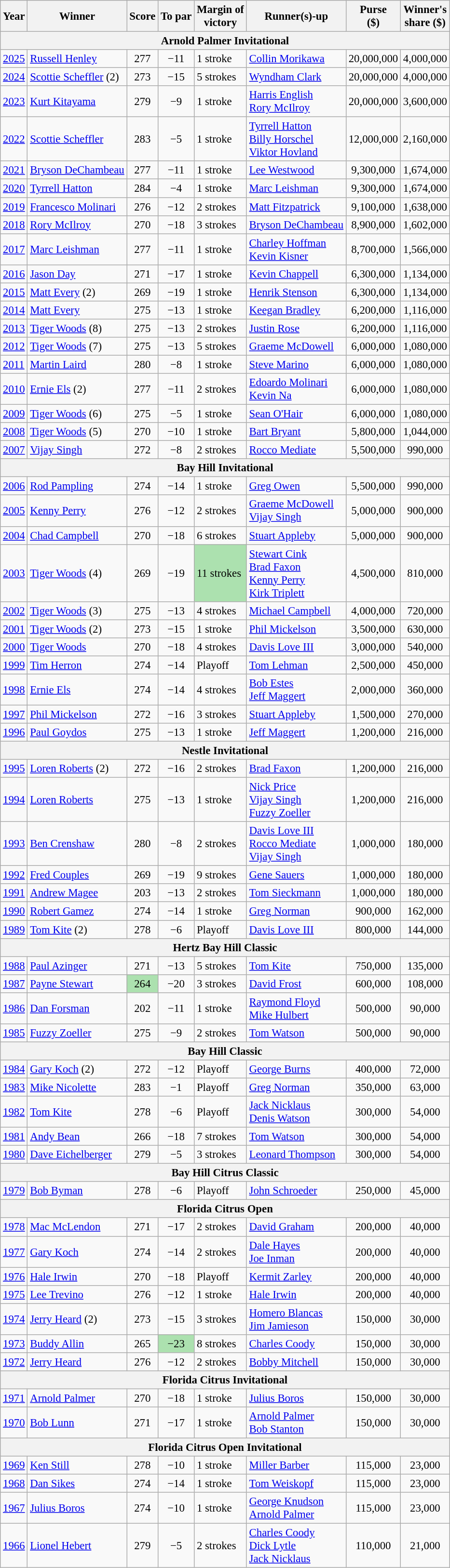<table class=wikitable style="font-size:95%">
<tr>
<th>Year</th>
<th>Winner</th>
<th>Score</th>
<th>To par</th>
<th>Margin of<br>victory</th>
<th>Runner(s)-up</th>
<th>Purse<br>($)</th>
<th>Winner's<br>share ($)</th>
</tr>
<tr>
<th colspan=9>Arnold Palmer Invitational</th>
</tr>
<tr>
<td><a href='#'>2025</a></td>
<td> <a href='#'>Russell Henley</a></td>
<td align=center>277</td>
<td align=center>−11</td>
<td>1 stroke</td>
<td> <a href='#'>Collin Morikawa</a></td>
<td align=center>20,000,000</td>
<td align=center>4,000,000</td>
</tr>
<tr>
<td><a href='#'>2024</a></td>
<td> <a href='#'>Scottie Scheffler</a> (2)</td>
<td align=center>273</td>
<td align=center>−15</td>
<td>5 strokes</td>
<td> <a href='#'>Wyndham Clark</a></td>
<td align=center>20,000,000</td>
<td align=center>4,000,000</td>
</tr>
<tr>
<td><a href='#'>2023</a></td>
<td> <a href='#'>Kurt Kitayama</a></td>
<td align=center>279</td>
<td align=center>−9</td>
<td>1 stroke</td>
<td> <a href='#'>Harris English</a><br> <a href='#'>Rory McIlroy</a></td>
<td align=center>20,000,000</td>
<td align=center>3,600,000</td>
</tr>
<tr>
<td><a href='#'>2022</a></td>
<td> <a href='#'>Scottie Scheffler</a></td>
<td align=center>283</td>
<td align=center>−5</td>
<td>1 stroke</td>
<td> <a href='#'>Tyrrell Hatton</a><br> <a href='#'>Billy Horschel</a><br> <a href='#'>Viktor Hovland</a></td>
<td align=center>12,000,000</td>
<td align=center>2,160,000</td>
</tr>
<tr>
<td><a href='#'>2021</a></td>
<td> <a href='#'>Bryson DeChambeau</a></td>
<td align=center>277</td>
<td align=center>−11</td>
<td>1 stroke</td>
<td> <a href='#'>Lee Westwood</a></td>
<td align=center>9,300,000</td>
<td align=center>1,674,000</td>
</tr>
<tr>
<td><a href='#'>2020</a></td>
<td> <a href='#'>Tyrrell Hatton</a></td>
<td align=center>284</td>
<td align=center>−4</td>
<td>1 stroke</td>
<td> <a href='#'>Marc Leishman</a></td>
<td align=center>9,300,000</td>
<td align=center>1,674,000</td>
</tr>
<tr>
<td><a href='#'>2019</a></td>
<td> <a href='#'>Francesco Molinari</a></td>
<td align=center>276</td>
<td align=center>−12</td>
<td>2 strokes</td>
<td> <a href='#'>Matt Fitzpatrick</a></td>
<td align=center>9,100,000</td>
<td align=center>1,638,000</td>
</tr>
<tr>
<td><a href='#'>2018</a></td>
<td> <a href='#'>Rory McIlroy</a></td>
<td align=center>270</td>
<td align=center>−18</td>
<td>3 strokes</td>
<td> <a href='#'>Bryson DeChambeau</a></td>
<td align=center>8,900,000</td>
<td align=center>1,602,000</td>
</tr>
<tr>
<td><a href='#'>2017</a></td>
<td> <a href='#'>Marc Leishman</a></td>
<td align=center>277</td>
<td align=center>−11</td>
<td>1 stroke</td>
<td> <a href='#'>Charley Hoffman</a><br> <a href='#'>Kevin Kisner</a></td>
<td align=center>8,700,000</td>
<td align=center>1,566,000</td>
</tr>
<tr>
<td><a href='#'>2016</a></td>
<td> <a href='#'>Jason Day</a></td>
<td align=center>271</td>
<td align=center>−17</td>
<td>1 stroke</td>
<td> <a href='#'>Kevin Chappell</a></td>
<td align=center>6,300,000</td>
<td align=center>1,134,000</td>
</tr>
<tr>
<td><a href='#'>2015</a></td>
<td> <a href='#'>Matt Every</a> (2)</td>
<td align=center>269</td>
<td align=center>−19</td>
<td>1 stroke</td>
<td> <a href='#'>Henrik Stenson</a></td>
<td align=center>6,300,000</td>
<td align=center>1,134,000</td>
</tr>
<tr>
<td><a href='#'>2014</a></td>
<td> <a href='#'>Matt Every</a></td>
<td align=center>275</td>
<td align=center>−13</td>
<td>1 stroke</td>
<td> <a href='#'>Keegan Bradley</a></td>
<td align=center>6,200,000</td>
<td align=center>1,116,000</td>
</tr>
<tr>
<td><a href='#'>2013</a></td>
<td> <a href='#'>Tiger Woods</a> (8)</td>
<td align=center>275</td>
<td align=center>−13</td>
<td>2 strokes</td>
<td> <a href='#'>Justin Rose</a></td>
<td align=center>6,200,000</td>
<td align=center>1,116,000</td>
</tr>
<tr>
<td><a href='#'>2012</a></td>
<td> <a href='#'>Tiger Woods</a> (7)</td>
<td align=center>275</td>
<td align=center>−13</td>
<td>5 strokes</td>
<td> <a href='#'>Graeme McDowell</a></td>
<td align=center>6,000,000</td>
<td align=center>1,080,000</td>
</tr>
<tr>
<td><a href='#'>2011</a></td>
<td> <a href='#'>Martin Laird</a></td>
<td align=center>280</td>
<td align=center>−8</td>
<td>1 stroke</td>
<td> <a href='#'>Steve Marino</a></td>
<td align=center>6,000,000</td>
<td align=center>1,080,000</td>
</tr>
<tr>
<td><a href='#'>2010</a></td>
<td> <a href='#'>Ernie Els</a> (2)</td>
<td align=center>277</td>
<td align=center>−11</td>
<td>2 strokes</td>
<td> <a href='#'>Edoardo Molinari</a><br> <a href='#'>Kevin Na</a></td>
<td align=center>6,000,000</td>
<td align=center>1,080,000</td>
</tr>
<tr>
<td><a href='#'>2009</a></td>
<td> <a href='#'>Tiger Woods</a> (6)</td>
<td align=center>275</td>
<td align=center>−5</td>
<td>1 stroke</td>
<td> <a href='#'>Sean O'Hair</a></td>
<td align=center>6,000,000</td>
<td align=center>1,080,000</td>
</tr>
<tr>
<td><a href='#'>2008</a></td>
<td> <a href='#'>Tiger Woods</a> (5)</td>
<td align=center>270</td>
<td align=center>−10</td>
<td>1 stroke</td>
<td> <a href='#'>Bart Bryant</a></td>
<td align=center>5,800,000</td>
<td align=center>1,044,000</td>
</tr>
<tr>
<td><a href='#'>2007</a></td>
<td> <a href='#'>Vijay Singh</a></td>
<td align=center>272</td>
<td align=center>−8</td>
<td>2 strokes</td>
<td> <a href='#'>Rocco Mediate</a></td>
<td align=center>5,500,000</td>
<td align=center>990,000</td>
</tr>
<tr>
<th colspan=9>Bay Hill Invitational</th>
</tr>
<tr>
<td><a href='#'>2006</a></td>
<td> <a href='#'>Rod Pampling</a></td>
<td align=center>274</td>
<td align=center>−14</td>
<td>1 stroke</td>
<td> <a href='#'>Greg Owen</a></td>
<td align=center>5,500,000</td>
<td align=center>990,000</td>
</tr>
<tr>
<td><a href='#'>2005</a></td>
<td> <a href='#'>Kenny Perry</a></td>
<td align=center>276</td>
<td align=center>−12</td>
<td>2 strokes</td>
<td> <a href='#'>Graeme McDowell</a><br> <a href='#'>Vijay Singh</a></td>
<td align=center>5,000,000</td>
<td align=center>900,000</td>
</tr>
<tr>
<td><a href='#'>2004</a></td>
<td> <a href='#'>Chad Campbell</a></td>
<td align=center>270</td>
<td align=center>−18</td>
<td>6 strokes</td>
<td> <a href='#'>Stuart Appleby</a></td>
<td align=center>5,000,000</td>
<td align=center>900,000</td>
</tr>
<tr>
<td><a href='#'>2003</a></td>
<td> <a href='#'>Tiger Woods</a> (4)</td>
<td align=center>269</td>
<td align=center>−19</td>
<td style="background: #ACE1AF">11 strokes</td>
<td> <a href='#'>Stewart Cink</a><br> <a href='#'>Brad Faxon</a><br> <a href='#'>Kenny Perry</a><br> <a href='#'>Kirk Triplett</a></td>
<td align=center>4,500,000</td>
<td align=center>810,000</td>
</tr>
<tr>
<td><a href='#'>2002</a></td>
<td> <a href='#'>Tiger Woods</a> (3)</td>
<td align=center>275</td>
<td align=center>−13</td>
<td>4 strokes</td>
<td> <a href='#'>Michael Campbell</a></td>
<td align=center>4,000,000</td>
<td align=center>720,000</td>
</tr>
<tr>
<td><a href='#'>2001</a></td>
<td> <a href='#'>Tiger Woods</a> (2)</td>
<td align=center>273</td>
<td align=center>−15</td>
<td>1 stroke</td>
<td> <a href='#'>Phil Mickelson</a></td>
<td align=center>3,500,000</td>
<td align=center>630,000</td>
</tr>
<tr>
<td><a href='#'>2000</a></td>
<td> <a href='#'>Tiger Woods</a></td>
<td align=center>270</td>
<td align=center>−18</td>
<td>4 strokes</td>
<td> <a href='#'>Davis Love III</a></td>
<td align=center>3,000,000</td>
<td align=center>540,000</td>
</tr>
<tr>
<td><a href='#'>1999</a></td>
<td> <a href='#'>Tim Herron</a></td>
<td align=center>274</td>
<td align=center>−14</td>
<td>Playoff</td>
<td> <a href='#'>Tom Lehman</a></td>
<td align=center>2,500,000</td>
<td align=center>450,000</td>
</tr>
<tr>
<td><a href='#'>1998</a></td>
<td> <a href='#'>Ernie Els</a></td>
<td align=center>274</td>
<td align=center>−14</td>
<td>4 strokes</td>
<td> <a href='#'>Bob Estes</a><br> <a href='#'>Jeff Maggert</a></td>
<td align=center>2,000,000</td>
<td align=center>360,000</td>
</tr>
<tr>
<td><a href='#'>1997</a></td>
<td> <a href='#'>Phil Mickelson</a></td>
<td align=center>272</td>
<td align=center>−16</td>
<td>3 strokes</td>
<td> <a href='#'>Stuart Appleby</a></td>
<td align=center>1,500,000</td>
<td align=center>270,000</td>
</tr>
<tr>
<td><a href='#'>1996</a></td>
<td> <a href='#'>Paul Goydos</a></td>
<td align=center>275</td>
<td align=center>−13</td>
<td>1 stroke</td>
<td> <a href='#'>Jeff Maggert</a></td>
<td align=center>1,200,000</td>
<td align=center>216,000</td>
</tr>
<tr>
<th colspan=9>Nestle Invitational</th>
</tr>
<tr>
<td><a href='#'>1995</a></td>
<td> <a href='#'>Loren Roberts</a> (2)</td>
<td align=center>272</td>
<td align=center>−16</td>
<td>2 strokes</td>
<td> <a href='#'>Brad Faxon</a></td>
<td align=center>1,200,000</td>
<td align=center>216,000</td>
</tr>
<tr>
<td><a href='#'>1994</a></td>
<td> <a href='#'>Loren Roberts</a></td>
<td align=center>275</td>
<td align=center>−13</td>
<td>1 stroke</td>
<td> <a href='#'>Nick Price</a><br> <a href='#'>Vijay Singh</a><br> <a href='#'>Fuzzy Zoeller</a></td>
<td align=center>1,200,000</td>
<td align=center>216,000</td>
</tr>
<tr>
<td><a href='#'>1993</a></td>
<td> <a href='#'>Ben Crenshaw</a></td>
<td align=center>280</td>
<td align=center>−8</td>
<td>2 strokes</td>
<td> <a href='#'>Davis Love III</a><br> <a href='#'>Rocco Mediate</a><br> <a href='#'>Vijay Singh</a></td>
<td align=center>1,000,000</td>
<td align=center>180,000</td>
</tr>
<tr>
<td><a href='#'>1992</a></td>
<td> <a href='#'>Fred Couples</a></td>
<td align=center>269</td>
<td align=center>−19</td>
<td>9 strokes</td>
<td> <a href='#'>Gene Sauers</a></td>
<td align=center>1,000,000</td>
<td align=center>180,000</td>
</tr>
<tr>
<td><a href='#'>1991</a></td>
<td> <a href='#'>Andrew Magee</a></td>
<td align=center>203</td>
<td align=center>−13</td>
<td>2 strokes</td>
<td> <a href='#'>Tom Sieckmann</a></td>
<td align=center>1,000,000</td>
<td align=center>180,000</td>
</tr>
<tr>
<td><a href='#'>1990</a></td>
<td> <a href='#'>Robert Gamez</a></td>
<td align=center>274</td>
<td align=center>−14</td>
<td>1 stroke</td>
<td> <a href='#'>Greg Norman</a></td>
<td align=center>900,000</td>
<td align=center>162,000</td>
</tr>
<tr>
<td><a href='#'>1989</a></td>
<td> <a href='#'>Tom Kite</a> (2)</td>
<td align=center>278</td>
<td align=center>−6</td>
<td>Playoff</td>
<td> <a href='#'>Davis Love III</a></td>
<td align=center>800,000</td>
<td align=center>144,000</td>
</tr>
<tr>
<th colspan=9>Hertz Bay Hill Classic</th>
</tr>
<tr>
<td><a href='#'>1988</a></td>
<td> <a href='#'>Paul Azinger</a></td>
<td align=center>271</td>
<td align=center>−13</td>
<td>5 strokes</td>
<td> <a href='#'>Tom Kite</a></td>
<td align=center>750,000</td>
<td align=center>135,000</td>
</tr>
<tr>
<td><a href='#'>1987</a></td>
<td> <a href='#'>Payne Stewart</a></td>
<td style="text-align: center; background: #ACE1AF">264</td>
<td align=center>−20</td>
<td>3 strokes</td>
<td> <a href='#'>David Frost</a></td>
<td align=center>600,000</td>
<td align=center>108,000</td>
</tr>
<tr>
<td><a href='#'>1986</a></td>
<td> <a href='#'>Dan Forsman</a></td>
<td align=center>202</td>
<td align=center>−11</td>
<td>1 stroke</td>
<td> <a href='#'>Raymond Floyd</a><br> <a href='#'>Mike Hulbert</a></td>
<td align=center>500,000</td>
<td align=center>90,000</td>
</tr>
<tr>
<td><a href='#'>1985</a></td>
<td> <a href='#'>Fuzzy Zoeller</a></td>
<td align=center>275</td>
<td align=center>−9</td>
<td>2 strokes</td>
<td> <a href='#'>Tom Watson</a></td>
<td align=center>500,000</td>
<td align=center>90,000</td>
</tr>
<tr>
<th colspan=9>Bay Hill Classic</th>
</tr>
<tr>
<td><a href='#'>1984</a></td>
<td> <a href='#'>Gary Koch</a> (2)</td>
<td align=center>272</td>
<td align=center>−12</td>
<td>Playoff</td>
<td> <a href='#'>George Burns</a></td>
<td align=center>400,000</td>
<td align=center>72,000</td>
</tr>
<tr>
<td><a href='#'>1983</a></td>
<td> <a href='#'>Mike Nicolette</a></td>
<td align=center>283</td>
<td align=center>−1</td>
<td>Playoff</td>
<td> <a href='#'>Greg Norman</a></td>
<td align=center>350,000</td>
<td align=center>63,000</td>
</tr>
<tr>
<td><a href='#'>1982</a></td>
<td> <a href='#'>Tom Kite</a></td>
<td align=center>278</td>
<td align=center>−6</td>
<td>Playoff</td>
<td> <a href='#'>Jack Nicklaus</a><br> <a href='#'>Denis Watson</a></td>
<td align=center>300,000</td>
<td align=center>54,000</td>
</tr>
<tr>
<td><a href='#'>1981</a></td>
<td> <a href='#'>Andy Bean</a></td>
<td align=center>266</td>
<td align=center>−18</td>
<td>7 strokes</td>
<td> <a href='#'>Tom Watson</a></td>
<td align=center>300,000</td>
<td align=center>54,000</td>
</tr>
<tr>
<td><a href='#'>1980</a></td>
<td> <a href='#'>Dave Eichelberger</a></td>
<td align=center>279</td>
<td align=center>−5</td>
<td>3 strokes</td>
<td> <a href='#'>Leonard Thompson</a></td>
<td align=center>300,000</td>
<td align=center>54,000</td>
</tr>
<tr>
<th colspan=9>Bay Hill Citrus Classic</th>
</tr>
<tr>
<td><a href='#'>1979</a></td>
<td> <a href='#'>Bob Byman</a></td>
<td align=center>278</td>
<td align=center>−6</td>
<td>Playoff</td>
<td> <a href='#'>John Schroeder</a></td>
<td align=center>250,000</td>
<td align=center>45,000</td>
</tr>
<tr>
<th colspan=9>Florida Citrus Open</th>
</tr>
<tr>
<td><a href='#'>1978</a></td>
<td> <a href='#'>Mac McLendon</a></td>
<td align=center>271</td>
<td align=center>−17</td>
<td>2 strokes</td>
<td> <a href='#'>David Graham</a></td>
<td align=center>200,000</td>
<td align=center>40,000</td>
</tr>
<tr>
<td><a href='#'>1977</a></td>
<td> <a href='#'>Gary Koch</a></td>
<td align=center>274</td>
<td align=center>−14</td>
<td>2 strokes</td>
<td> <a href='#'>Dale Hayes</a><br> <a href='#'>Joe Inman</a></td>
<td align=center>200,000</td>
<td align=center>40,000</td>
</tr>
<tr>
<td><a href='#'>1976</a></td>
<td> <a href='#'>Hale Irwin</a></td>
<td align=center>270</td>
<td align=center>−18</td>
<td>Playoff</td>
<td> <a href='#'>Kermit Zarley</a></td>
<td align=center>200,000</td>
<td align=center>40,000</td>
</tr>
<tr>
<td><a href='#'>1975</a></td>
<td> <a href='#'>Lee Trevino</a></td>
<td align=center>276</td>
<td align=center>−12</td>
<td>1 stroke</td>
<td> <a href='#'>Hale Irwin</a></td>
<td align=center>200,000</td>
<td align=center>40,000</td>
</tr>
<tr>
<td><a href='#'>1974</a></td>
<td> <a href='#'>Jerry Heard</a> (2)</td>
<td align=center>273</td>
<td align=center>−15</td>
<td>3 strokes</td>
<td> <a href='#'>Homero Blancas</a><br> <a href='#'>Jim Jamieson</a></td>
<td align=center>150,000</td>
<td align=center>30,000</td>
</tr>
<tr>
<td><a href='#'>1973</a></td>
<td> <a href='#'>Buddy Allin</a></td>
<td align=center>265</td>
<td style="text-align: center; background: #ACE1AF">−23</td>
<td>8 strokes</td>
<td> <a href='#'>Charles Coody</a></td>
<td align=center>150,000</td>
<td align=center>30,000</td>
</tr>
<tr>
<td><a href='#'>1972</a></td>
<td> <a href='#'>Jerry Heard</a></td>
<td align=center>276</td>
<td align=center>−12</td>
<td>2 strokes</td>
<td> <a href='#'>Bobby Mitchell</a></td>
<td align=center>150,000</td>
<td align=center>30,000</td>
</tr>
<tr>
<th colspan=9>Florida Citrus Invitational</th>
</tr>
<tr>
<td><a href='#'>1971</a></td>
<td> <a href='#'>Arnold Palmer</a></td>
<td align=center>270</td>
<td align=center>−18</td>
<td>1 stroke</td>
<td> <a href='#'>Julius Boros</a></td>
<td align=center>150,000</td>
<td align=center>30,000</td>
</tr>
<tr>
<td><a href='#'>1970</a></td>
<td> <a href='#'>Bob Lunn</a></td>
<td align=center>271</td>
<td align=center>−17</td>
<td>1 stroke</td>
<td> <a href='#'>Arnold Palmer</a><br> <a href='#'>Bob Stanton</a></td>
<td align=center>150,000</td>
<td align=center>30,000</td>
</tr>
<tr>
<th colspan=9>Florida Citrus Open Invitational</th>
</tr>
<tr>
<td><a href='#'>1969</a></td>
<td> <a href='#'>Ken Still</a></td>
<td align=center>278</td>
<td align=center>−10</td>
<td>1 stroke</td>
<td> <a href='#'>Miller Barber</a></td>
<td align=center>115,000</td>
<td align=center>23,000</td>
</tr>
<tr>
<td><a href='#'>1968</a></td>
<td> <a href='#'>Dan Sikes</a></td>
<td align=center>274</td>
<td align=center>−14</td>
<td>1 stroke</td>
<td> <a href='#'>Tom Weiskopf</a></td>
<td align=center>115,000</td>
<td align=center>23,000</td>
</tr>
<tr>
<td><a href='#'>1967</a></td>
<td> <a href='#'>Julius Boros</a></td>
<td align=center>274</td>
<td align=center>−10</td>
<td>1 stroke</td>
<td> <a href='#'>George Knudson</a><br> <a href='#'>Arnold Palmer</a></td>
<td align=center>115,000</td>
<td align=center>23,000</td>
</tr>
<tr>
<td><a href='#'>1966</a></td>
<td> <a href='#'>Lionel Hebert</a></td>
<td align=center>279</td>
<td align=center>−5</td>
<td>2 strokes</td>
<td> <a href='#'>Charles Coody</a><br> <a href='#'>Dick Lytle</a><br> <a href='#'>Jack Nicklaus</a></td>
<td align=center>110,000</td>
<td align=center>21,000</td>
</tr>
</table>
